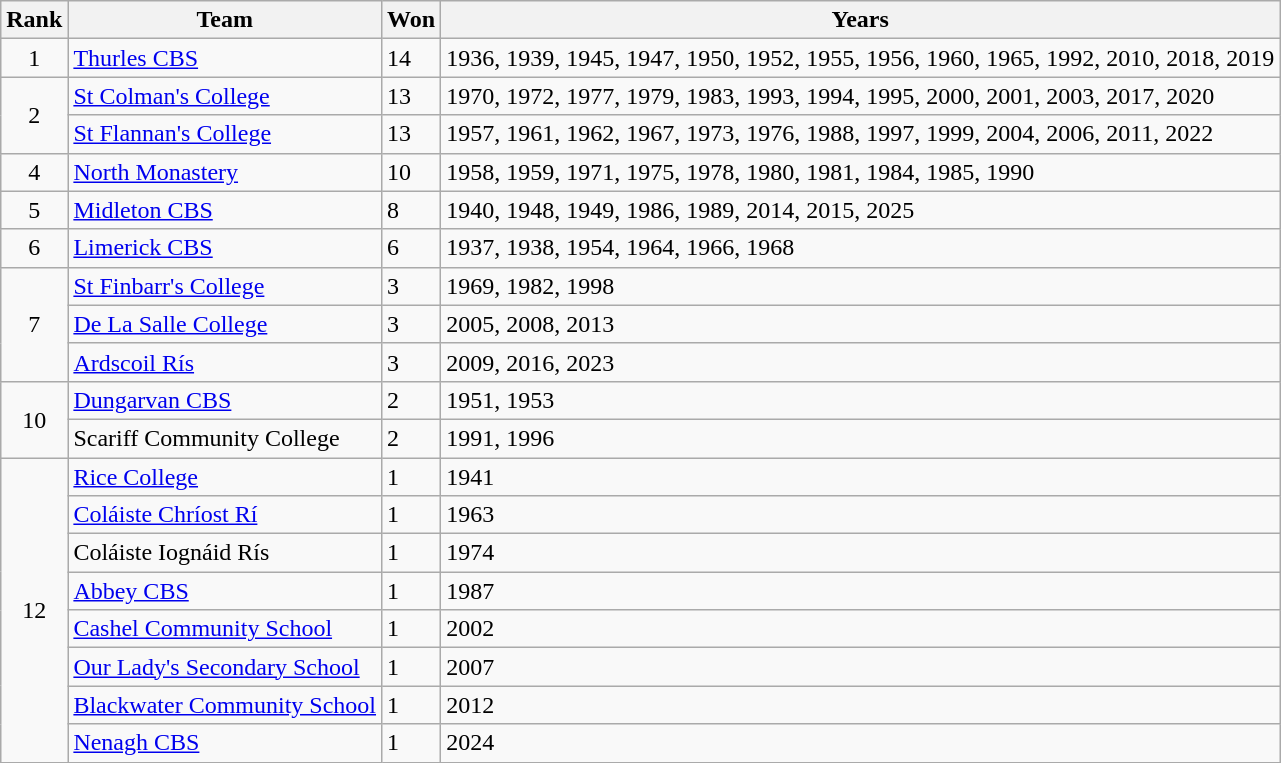<table class="wikitable sortable">
<tr>
<th>Rank</th>
<th>Team</th>
<th>Won</th>
<th>Years</th>
</tr>
<tr>
<td align=center>1</td>
<td> <a href='#'>Thurles CBS</a></td>
<td>14</td>
<td>1936, 1939, 1945, 1947, 1950, 1952, 1955, 1956, 1960, 1965, 1992, 2010, 2018, 2019</td>
</tr>
<tr>
<td rowspan="2" style="text-align:center;">2</td>
<td> <a href='#'>St Colman's College</a></td>
<td>13</td>
<td>1970, 1972, 1977, 1979, 1983, 1993, 1994, 1995, 2000, 2001, 2003, 2017, 2020</td>
</tr>
<tr>
<td> <a href='#'>St Flannan's College</a></td>
<td>13</td>
<td>1957, 1961, 1962, 1967, 1973, 1976, 1988, 1997, 1999, 2004, 2006, 2011, 2022</td>
</tr>
<tr>
<td align=center>4</td>
<td> <a href='#'>North Monastery</a></td>
<td>10</td>
<td>1958, 1959, 1971, 1975, 1978, 1980, 1981, 1984, 1985, 1990</td>
</tr>
<tr>
<td align=center>5</td>
<td> <a href='#'>Midleton CBS</a></td>
<td>8</td>
<td>1940, 1948, 1949, 1986, 1989, 2014, 2015, 2025</td>
</tr>
<tr>
<td align=center>6</td>
<td> <a href='#'>Limerick CBS</a></td>
<td>6</td>
<td>1937, 1938, 1954, 1964, 1966, 1968</td>
</tr>
<tr>
<td rowspan="3" style="text-align:center;">7</td>
<td> <a href='#'>St Finbarr's College</a></td>
<td>3</td>
<td>1969, 1982, 1998</td>
</tr>
<tr>
<td> <a href='#'>De La Salle College</a></td>
<td>3</td>
<td>2005, 2008, 2013</td>
</tr>
<tr>
<td> <a href='#'>Ardscoil Rís</a></td>
<td>3</td>
<td>2009, 2016, 2023</td>
</tr>
<tr>
<td rowspan="2" style="text-align:center;">10</td>
<td> <a href='#'>Dungarvan CBS</a></td>
<td>2</td>
<td>1951, 1953</td>
</tr>
<tr>
<td> Scariff Community College</td>
<td>2</td>
<td>1991, 1996</td>
</tr>
<tr>
<td rowspan="8" style="text-align:center;">12</td>
<td> <a href='#'>Rice College</a></td>
<td>1</td>
<td>1941</td>
</tr>
<tr>
<td> <a href='#'>Coláiste Chríost Rí</a></td>
<td>1</td>
<td>1963</td>
</tr>
<tr>
<td> Coláiste Iognáid Rís</td>
<td>1</td>
<td>1974</td>
</tr>
<tr>
<td> <a href='#'>Abbey CBS</a></td>
<td>1</td>
<td>1987</td>
</tr>
<tr>
<td> <a href='#'>Cashel Community School</a></td>
<td>1</td>
<td>2002</td>
</tr>
<tr>
<td> <a href='#'>Our Lady's Secondary School</a></td>
<td>1</td>
<td>2007</td>
</tr>
<tr>
<td> <a href='#'>Blackwater Community School</a></td>
<td>1</td>
<td>2012</td>
</tr>
<tr>
<td> <a href='#'>Nenagh CBS</a></td>
<td>1</td>
<td>2024</td>
</tr>
</table>
